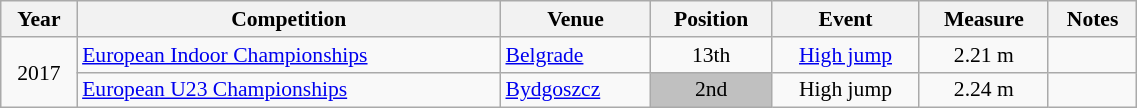<table class="wikitable" width=60% style="font-size:90%; text-align:center;">
<tr>
<th>Year</th>
<th>Competition</th>
<th>Venue</th>
<th>Position</th>
<th>Event</th>
<th>Measure</th>
<th>Notes</th>
</tr>
<tr>
<td rowspan=2>2017</td>
<td align=left><a href='#'>European Indoor Championships</a></td>
<td align=left> <a href='#'>Belgrade</a></td>
<td>13th</td>
<td><a href='#'>High jump</a></td>
<td>2.21 m</td>
<td></td>
</tr>
<tr>
<td align=left><a href='#'>European U23 Championships</a></td>
<td align=left> <a href='#'>Bydgoszcz</a></td>
<td bgcolor=silver>2nd</td>
<td>High jump</td>
<td>2.24 m</td>
<td></td>
</tr>
</table>
